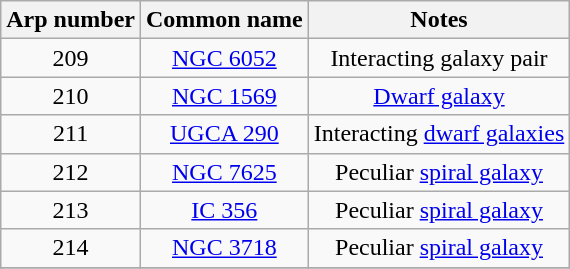<table class="wikitable" style="text-align:center;">
<tr>
<th>Arp number</th>
<th>Common name</th>
<th>Notes</th>
</tr>
<tr>
<td>209</td>
<td><a href='#'>NGC 6052</a></td>
<td>Interacting galaxy pair</td>
</tr>
<tr>
<td>210</td>
<td><a href='#'>NGC 1569</a></td>
<td><a href='#'>Dwarf galaxy</a></td>
</tr>
<tr>
<td>211</td>
<td><a href='#'>UGCA 290</a></td>
<td>Interacting <a href='#'>dwarf galaxies</a></td>
</tr>
<tr>
<td>212</td>
<td><a href='#'>NGC 7625</a></td>
<td>Peculiar <a href='#'>spiral galaxy</a></td>
</tr>
<tr>
<td>213</td>
<td><a href='#'>IC 356</a></td>
<td>Peculiar <a href='#'>spiral galaxy</a></td>
</tr>
<tr>
<td>214</td>
<td><a href='#'>NGC 3718</a></td>
<td>Peculiar <a href='#'>spiral galaxy</a></td>
</tr>
<tr>
</tr>
</table>
